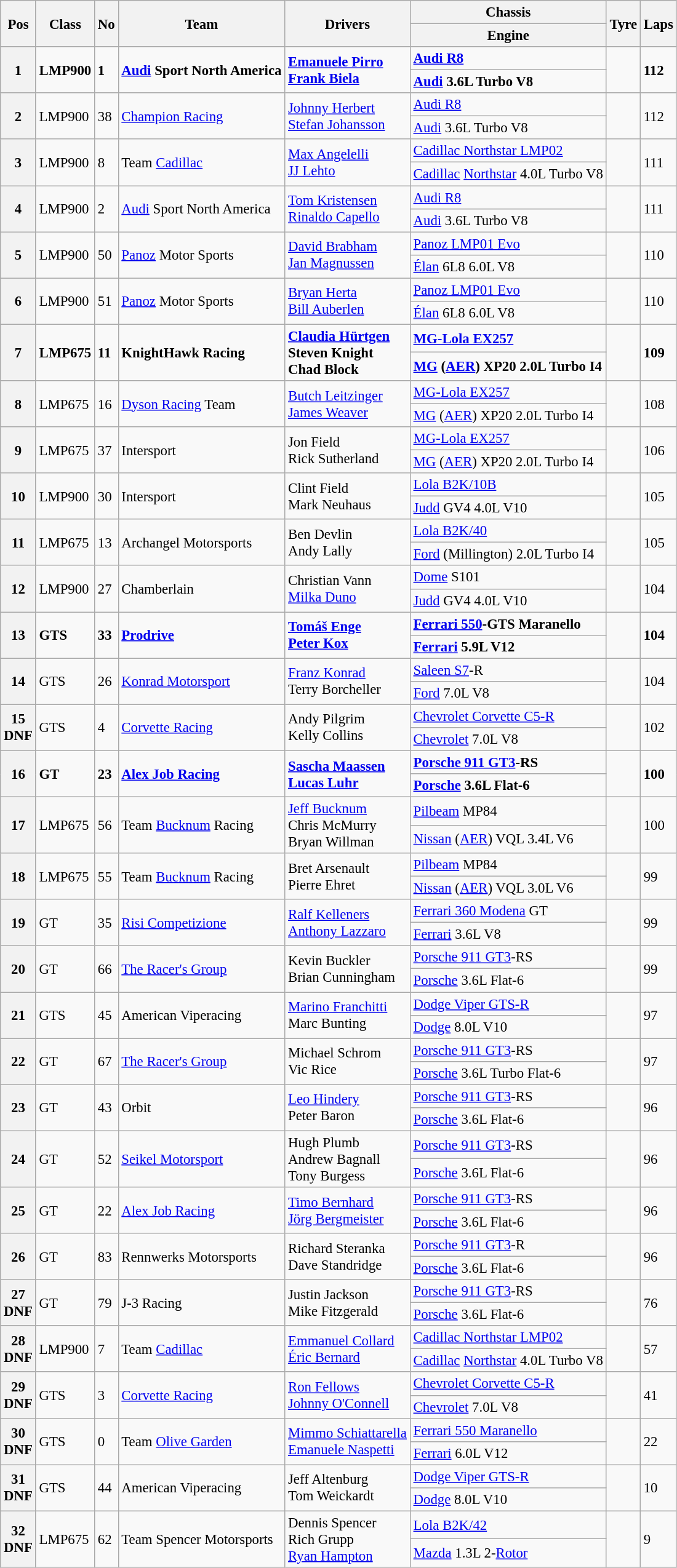<table class="wikitable" style="font-size: 95%;">
<tr>
<th rowspan=2>Pos</th>
<th rowspan=2>Class</th>
<th rowspan=2>No</th>
<th rowspan=2>Team</th>
<th rowspan=2>Drivers</th>
<th>Chassis</th>
<th rowspan=2>Tyre</th>
<th rowspan=2>Laps</th>
</tr>
<tr>
<th>Engine</th>
</tr>
<tr style="font-weight:bold">
<th rowspan=2>1</th>
<td rowspan=2>LMP900</td>
<td rowspan=2>1</td>
<td rowspan=2> <a href='#'>Audi</a> Sport North America</td>
<td rowspan=2> <a href='#'>Emanuele Pirro</a><br> <a href='#'>Frank Biela</a></td>
<td><a href='#'>Audi R8</a></td>
<td rowspan=2></td>
<td rowspan=2>112</td>
</tr>
<tr style="font-weight:bold">
<td><a href='#'>Audi</a> 3.6L Turbo V8</td>
</tr>
<tr>
<th rowspan=2>2</th>
<td rowspan=2>LMP900</td>
<td rowspan=2>38</td>
<td rowspan=2> <a href='#'>Champion Racing</a></td>
<td rowspan=2> <a href='#'>Johnny Herbert</a><br> <a href='#'>Stefan Johansson</a></td>
<td><a href='#'>Audi R8</a></td>
<td rowspan=2></td>
<td rowspan=2>112</td>
</tr>
<tr>
<td><a href='#'>Audi</a> 3.6L Turbo V8</td>
</tr>
<tr>
<th rowspan=2>3</th>
<td rowspan=2>LMP900</td>
<td rowspan=2>8</td>
<td rowspan=2> Team <a href='#'>Cadillac</a></td>
<td rowspan=2> <a href='#'>Max Angelelli</a><br> <a href='#'>JJ Lehto</a></td>
<td><a href='#'>Cadillac Northstar LMP02</a></td>
<td rowspan=2></td>
<td rowspan=2>111</td>
</tr>
<tr>
<td><a href='#'>Cadillac</a> <a href='#'>Northstar</a> 4.0L Turbo V8</td>
</tr>
<tr>
<th rowspan=2>4</th>
<td rowspan=2>LMP900</td>
<td rowspan=2>2</td>
<td rowspan=2> <a href='#'>Audi</a> Sport North America</td>
<td rowspan=2> <a href='#'>Tom Kristensen</a><br> <a href='#'>Rinaldo Capello</a></td>
<td><a href='#'>Audi R8</a></td>
<td rowspan=2></td>
<td rowspan=2>111</td>
</tr>
<tr>
<td><a href='#'>Audi</a> 3.6L Turbo V8</td>
</tr>
<tr>
<th rowspan=2>5</th>
<td rowspan=2>LMP900</td>
<td rowspan=2>50</td>
<td rowspan=2> <a href='#'>Panoz</a> Motor Sports</td>
<td rowspan=2> <a href='#'>David Brabham</a><br> <a href='#'>Jan Magnussen</a></td>
<td><a href='#'>Panoz LMP01 Evo</a></td>
<td rowspan=2></td>
<td rowspan=2>110</td>
</tr>
<tr>
<td><a href='#'>Élan</a> 6L8 6.0L V8</td>
</tr>
<tr>
<th rowspan=2>6</th>
<td rowspan=2>LMP900</td>
<td rowspan=2>51</td>
<td rowspan=2> <a href='#'>Panoz</a> Motor Sports</td>
<td rowspan=2> <a href='#'>Bryan Herta</a><br> <a href='#'>Bill Auberlen</a></td>
<td><a href='#'>Panoz LMP01 Evo</a></td>
<td rowspan=2></td>
<td rowspan=2>110</td>
</tr>
<tr>
<td><a href='#'>Élan</a> 6L8 6.0L V8</td>
</tr>
<tr style="font-weight:bold">
<th rowspan=2>7</th>
<td rowspan=2>LMP675</td>
<td rowspan=2>11</td>
<td rowspan=2> KnightHawk Racing</td>
<td rowspan=2> <a href='#'>Claudia Hürtgen</a><br> Steven Knight<br> Chad Block</td>
<td><a href='#'>MG-Lola EX257</a></td>
<td rowspan=2></td>
<td rowspan=2>109</td>
</tr>
<tr style="font-weight:bold">
<td><a href='#'>MG</a> (<a href='#'>AER</a>) XP20 2.0L Turbo I4</td>
</tr>
<tr>
<th rowspan=2>8</th>
<td rowspan=2>LMP675</td>
<td rowspan=2>16</td>
<td rowspan=2> <a href='#'>Dyson Racing</a> Team</td>
<td rowspan=2> <a href='#'>Butch Leitzinger</a><br> <a href='#'>James Weaver</a></td>
<td><a href='#'>MG-Lola EX257</a></td>
<td rowspan=2></td>
<td rowspan=2>108</td>
</tr>
<tr>
<td><a href='#'>MG</a> (<a href='#'>AER</a>) XP20 2.0L Turbo I4</td>
</tr>
<tr>
<th rowspan=2>9</th>
<td rowspan=2>LMP675</td>
<td rowspan=2>37</td>
<td rowspan=2> Intersport</td>
<td rowspan=2> Jon Field<br> Rick Sutherland</td>
<td><a href='#'>MG-Lola EX257</a></td>
<td rowspan=2></td>
<td rowspan=2>106</td>
</tr>
<tr>
<td><a href='#'>MG</a> (<a href='#'>AER</a>) XP20 2.0L Turbo I4</td>
</tr>
<tr>
<th rowspan=2>10</th>
<td rowspan=2>LMP900</td>
<td rowspan=2>30</td>
<td rowspan=2> Intersport</td>
<td rowspan=2> Clint Field<br> Mark Neuhaus</td>
<td><a href='#'>Lola B2K/10B</a></td>
<td rowspan=2></td>
<td rowspan=2>105</td>
</tr>
<tr>
<td><a href='#'>Judd</a> GV4 4.0L V10</td>
</tr>
<tr>
<th rowspan=2>11</th>
<td rowspan=2>LMP675</td>
<td rowspan=2>13</td>
<td rowspan=2> Archangel Motorsports</td>
<td rowspan=2> Ben Devlin<br> Andy Lally</td>
<td><a href='#'>Lola B2K/40</a></td>
<td rowspan=2></td>
<td rowspan=2>105</td>
</tr>
<tr>
<td><a href='#'>Ford</a> (Millington) 2.0L Turbo I4</td>
</tr>
<tr>
<th rowspan=2>12</th>
<td rowspan=2>LMP900</td>
<td rowspan=2>27</td>
<td rowspan=2> Chamberlain</td>
<td rowspan=2> Christian Vann<br> <a href='#'>Milka Duno</a></td>
<td><a href='#'>Dome</a> S101</td>
<td rowspan=2></td>
<td rowspan=2>104</td>
</tr>
<tr>
<td><a href='#'>Judd</a> GV4 4.0L V10</td>
</tr>
<tr style="font-weight:bold">
<th rowspan=2>13</th>
<td rowspan=2>GTS</td>
<td rowspan=2>33</td>
<td rowspan=2> <a href='#'>Prodrive</a></td>
<td rowspan=2> <a href='#'>Tomáš Enge</a><br> <a href='#'>Peter Kox</a></td>
<td><a href='#'>Ferrari 550</a>-GTS Maranello</td>
<td rowspan=2></td>
<td rowspan=2>104</td>
</tr>
<tr style="font-weight:bold">
<td><a href='#'>Ferrari</a> 5.9L V12</td>
</tr>
<tr>
<th rowspan=2>14</th>
<td rowspan=2>GTS</td>
<td rowspan=2>26</td>
<td rowspan=2> <a href='#'>Konrad Motorsport</a></td>
<td rowspan=2> <a href='#'>Franz Konrad</a><br> Terry Borcheller</td>
<td><a href='#'>Saleen S7</a>-R</td>
<td rowspan=2></td>
<td rowspan=2>104</td>
</tr>
<tr>
<td><a href='#'>Ford</a> 7.0L V8</td>
</tr>
<tr>
<th rowspan=2>15<br>DNF</th>
<td rowspan=2>GTS</td>
<td rowspan=2>4</td>
<td rowspan=2> <a href='#'>Corvette Racing</a></td>
<td rowspan=2> Andy Pilgrim<br> Kelly Collins</td>
<td><a href='#'>Chevrolet Corvette C5-R</a></td>
<td rowspan=2></td>
<td rowspan=2>102</td>
</tr>
<tr>
<td><a href='#'>Chevrolet</a> 7.0L V8</td>
</tr>
<tr style="font-weight:bold">
<th rowspan=2>16</th>
<td rowspan=2>GT</td>
<td rowspan=2>23</td>
<td rowspan=2> <a href='#'>Alex Job Racing</a></td>
<td rowspan=2> <a href='#'>Sascha Maassen</a><br> <a href='#'>Lucas Luhr</a></td>
<td><a href='#'>Porsche 911 GT3</a>-RS</td>
<td rowspan=2></td>
<td rowspan=2>100</td>
</tr>
<tr style="font-weight:bold">
<td><a href='#'>Porsche</a> 3.6L Flat-6</td>
</tr>
<tr>
<th rowspan=2>17</th>
<td rowspan=2>LMP675</td>
<td rowspan=2>56</td>
<td rowspan=2> Team <a href='#'>Bucknum</a> Racing</td>
<td rowspan=2> <a href='#'>Jeff Bucknum</a><br> Chris McMurry<br> Bryan Willman</td>
<td><a href='#'>Pilbeam</a> MP84</td>
<td rowspan=2></td>
<td rowspan=2>100</td>
</tr>
<tr>
<td><a href='#'>Nissan</a> (<a href='#'>AER</a>) VQL 3.4L V6</td>
</tr>
<tr>
<th rowspan=2>18</th>
<td rowspan=2>LMP675</td>
<td rowspan=2>55</td>
<td rowspan=2> Team <a href='#'>Bucknum</a> Racing</td>
<td rowspan=2> Bret Arsenault<br> Pierre Ehret</td>
<td><a href='#'>Pilbeam</a> MP84</td>
<td rowspan=2></td>
<td rowspan=2>99</td>
</tr>
<tr>
<td><a href='#'>Nissan</a> (<a href='#'>AER</a>) VQL 3.0L V6</td>
</tr>
<tr>
<th rowspan=2>19</th>
<td rowspan=2>GT</td>
<td rowspan=2>35</td>
<td rowspan=2> <a href='#'>Risi Competizione</a></td>
<td rowspan=2> <a href='#'>Ralf Kelleners</a><br> <a href='#'>Anthony Lazzaro</a></td>
<td><a href='#'>Ferrari 360 Modena</a> GT</td>
<td rowspan=2></td>
<td rowspan=2>99</td>
</tr>
<tr>
<td><a href='#'>Ferrari</a> 3.6L V8</td>
</tr>
<tr>
<th rowspan=2>20</th>
<td rowspan=2>GT</td>
<td rowspan=2>66</td>
<td rowspan=2> <a href='#'>The Racer's Group</a></td>
<td rowspan=2> Kevin Buckler<br> Brian Cunningham</td>
<td><a href='#'>Porsche 911 GT3</a>-RS</td>
<td rowspan=2></td>
<td rowspan=2>99</td>
</tr>
<tr>
<td><a href='#'>Porsche</a> 3.6L Flat-6</td>
</tr>
<tr>
<th rowspan=2>21</th>
<td rowspan=2>GTS</td>
<td rowspan=2>45</td>
<td rowspan=2> American Viperacing</td>
<td rowspan=2> <a href='#'>Marino Franchitti</a><br> Marc Bunting</td>
<td><a href='#'>Dodge Viper GTS-R</a></td>
<td rowspan=2></td>
<td rowspan=2>97</td>
</tr>
<tr>
<td><a href='#'>Dodge</a> 8.0L V10</td>
</tr>
<tr>
<th rowspan=2>22</th>
<td rowspan=2>GT</td>
<td rowspan=2>67</td>
<td rowspan=2> <a href='#'>The Racer's Group</a></td>
<td rowspan=2> Michael Schrom<br> Vic Rice</td>
<td><a href='#'>Porsche 911 GT3</a>-RS</td>
<td rowspan=2></td>
<td rowspan=2>97</td>
</tr>
<tr>
<td><a href='#'>Porsche</a> 3.6L Turbo Flat-6</td>
</tr>
<tr>
<th rowspan=2>23</th>
<td rowspan=2>GT</td>
<td rowspan=2>43</td>
<td rowspan=2> Orbit</td>
<td rowspan=2> <a href='#'>Leo Hindery</a><br> Peter Baron</td>
<td><a href='#'>Porsche 911 GT3</a>-RS</td>
<td rowspan=2></td>
<td rowspan=2>96</td>
</tr>
<tr>
<td><a href='#'>Porsche</a> 3.6L Flat-6</td>
</tr>
<tr>
<th rowspan=2>24</th>
<td rowspan=2>GT</td>
<td rowspan=2>52</td>
<td rowspan=2> <a href='#'>Seikel Motorsport</a></td>
<td rowspan=2> Hugh Plumb<br> Andrew Bagnall<br> Tony Burgess</td>
<td><a href='#'>Porsche 911 GT3</a>-RS</td>
<td rowspan=2></td>
<td rowspan=2>96</td>
</tr>
<tr>
<td><a href='#'>Porsche</a> 3.6L Flat-6</td>
</tr>
<tr>
<th rowspan=2>25</th>
<td rowspan=2>GT</td>
<td rowspan=2>22</td>
<td rowspan=2> <a href='#'>Alex Job Racing</a></td>
<td rowspan=2> <a href='#'>Timo Bernhard</a><br> <a href='#'>Jörg Bergmeister</a></td>
<td><a href='#'>Porsche 911 GT3</a>-RS</td>
<td rowspan=2></td>
<td rowspan=2>96</td>
</tr>
<tr>
<td><a href='#'>Porsche</a> 3.6L Flat-6</td>
</tr>
<tr>
<th rowspan=2>26</th>
<td rowspan=2>GT</td>
<td rowspan=2>83</td>
<td rowspan=2> Rennwerks Motorsports</td>
<td rowspan=2> Richard Steranka<br> Dave Standridge</td>
<td><a href='#'>Porsche 911 GT3</a>-R</td>
<td rowspan=2></td>
<td rowspan=2>96</td>
</tr>
<tr>
<td><a href='#'>Porsche</a> 3.6L Flat-6</td>
</tr>
<tr>
<th rowspan=2>27<br>DNF</th>
<td rowspan=2>GT</td>
<td rowspan=2>79</td>
<td rowspan=2> J-3 Racing</td>
<td rowspan=2> Justin Jackson<br> Mike Fitzgerald</td>
<td><a href='#'>Porsche 911 GT3</a>-RS</td>
<td rowspan=2></td>
<td rowspan=2>76</td>
</tr>
<tr>
<td><a href='#'>Porsche</a> 3.6L Flat-6</td>
</tr>
<tr>
<th rowspan=2>28<br>DNF</th>
<td rowspan=2>LMP900</td>
<td rowspan=2>7</td>
<td rowspan=2> Team <a href='#'>Cadillac</a></td>
<td rowspan=2> <a href='#'>Emmanuel Collard</a><br> <a href='#'>Éric Bernard</a></td>
<td><a href='#'>Cadillac Northstar LMP02</a></td>
<td rowspan=2></td>
<td rowspan=2>57</td>
</tr>
<tr>
<td><a href='#'>Cadillac</a> <a href='#'>Northstar</a> 4.0L Turbo V8</td>
</tr>
<tr>
<th rowspan=2>29<br>DNF</th>
<td rowspan=2>GTS</td>
<td rowspan=2>3</td>
<td rowspan=2> <a href='#'>Corvette Racing</a></td>
<td rowspan=2> <a href='#'>Ron Fellows</a><br> <a href='#'>Johnny O'Connell</a></td>
<td><a href='#'>Chevrolet Corvette C5-R</a></td>
<td rowspan=2></td>
<td rowspan=2>41</td>
</tr>
<tr>
<td><a href='#'>Chevrolet</a> 7.0L V8</td>
</tr>
<tr>
<th rowspan=2>30<br>DNF</th>
<td rowspan=2>GTS</td>
<td rowspan=2>0</td>
<td rowspan=2> Team <a href='#'>Olive Garden</a></td>
<td rowspan=2> <a href='#'>Mimmo Schiattarella</a><br> <a href='#'>Emanuele Naspetti</a></td>
<td><a href='#'>Ferrari 550 Maranello</a></td>
<td rowspan=2></td>
<td rowspan=2>22</td>
</tr>
<tr>
<td><a href='#'>Ferrari</a> 6.0L V12</td>
</tr>
<tr>
<th rowspan=2>31<br>DNF</th>
<td rowspan=2>GTS</td>
<td rowspan=2>44</td>
<td rowspan=2> American Viperacing</td>
<td rowspan=2> Jeff Altenburg<br> Tom Weickardt</td>
<td><a href='#'>Dodge Viper GTS-R</a></td>
<td rowspan=2></td>
<td rowspan=2>10</td>
</tr>
<tr>
<td><a href='#'>Dodge</a> 8.0L V10</td>
</tr>
<tr>
<th rowspan=2>32<br>DNF</th>
<td rowspan=2>LMP675</td>
<td rowspan=2>62</td>
<td rowspan=2> Team Spencer Motorsports</td>
<td rowspan=2> Dennis Spencer<br> Rich Grupp<br> <a href='#'>Ryan Hampton</a></td>
<td><a href='#'>Lola B2K/42</a></td>
<td rowspan=2></td>
<td rowspan=2>9</td>
</tr>
<tr>
<td><a href='#'>Mazda</a> 1.3L 2-<a href='#'>Rotor</a></td>
</tr>
</table>
